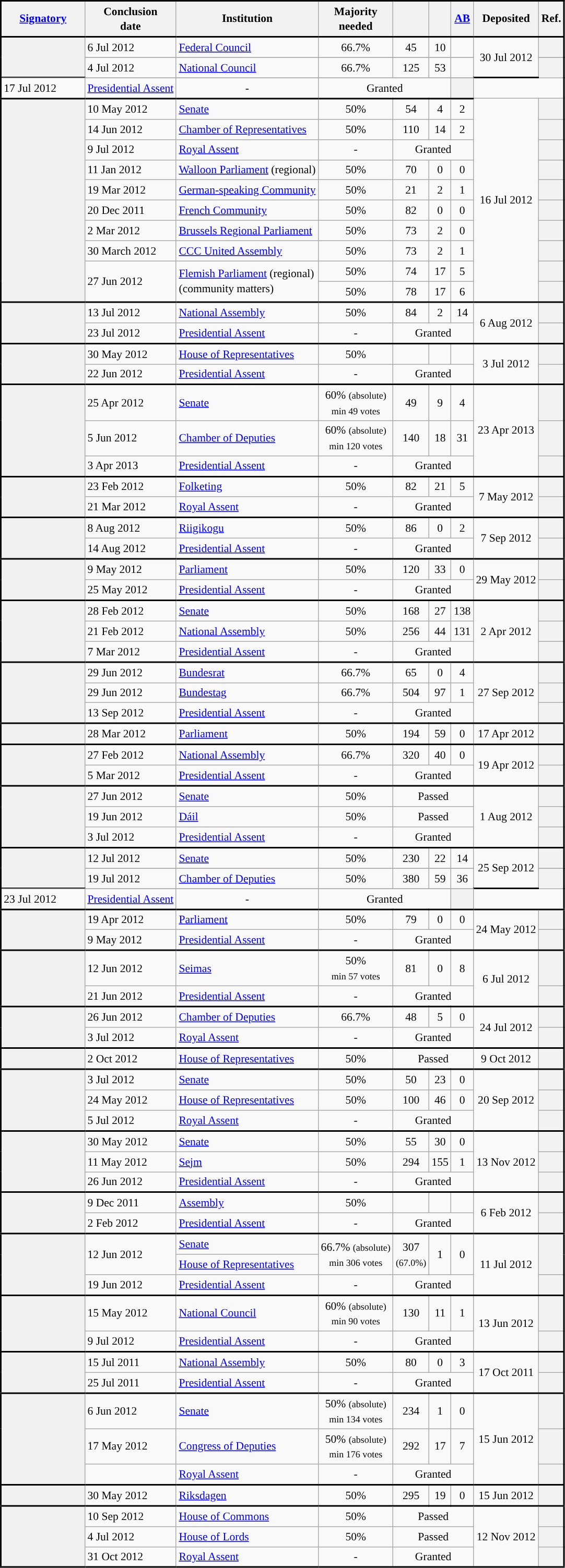<table class="wikitable" style="font-size:90%; white-space:nowrap; line-height:1.33; border:2px solid">
<tr>
<th style="width:100px; border-bottom:2px solid"><a href='#'>Signatory</a></th>
<th style="border-bottom:2px solid">Conclusion<br> date</th>
<th style="border-bottom:2px solid">Institution</th>
<th style="border-bottom:2px solid">Majority<br> needed</th>
<th style="border-bottom:2px solid"></th>
<th style="border-bottom:2px solid"></th>
<th style="border-bottom:2px solid"><a href='#'>AB</a></th>
<th style="border-bottom:2px solid">Deposited</th>
<th style="border-bottom:2px solid">Ref.</th>
</tr>
<tr>
<td rowspan="3" style="background:#F0F0F0; border-bottom:2px solid"><strong></strong></td>
<td>6 Jul 2012</td>
<td><a href='#'>Federal Council</a></td>
<td style="text-align:center">66.7%</td>
<td style="text-align:center">45</td>
<td style="text-align:center">10</td>
<td style="text-align:center"></td>
<td rowspan="3" style="text-align:center; border-bottom:2px solid">30 Jul 2012</td>
<th></th>
</tr>
<tr>
</tr>
<tr>
<td>4 Jul 2012</td>
<td><a href='#'>National Council</a></td>
<td style="text-align:center">66.7%</td>
<td style="text-align:center">125</td>
<td style="text-align:center">53</td>
<td style="text-align:center"></td>
<th></th>
</tr>
<tr>
</tr>
<tr>
<td style="border-bottom:2px solid">17 Jul 2012</td>
<td style="border-bottom:2px solid"><a href='#'>Presidential Assent</a></td>
<td style="text-align:center; border-bottom:2px solid">-</td>
<td style="text-align:center; border-bottom:2px solid" colspan="3">Granted</td>
<th style="border-bottom:2px solid"></th>
</tr>
<tr>
<td rowspan="10" style="background:#F0F0F0; border-bottom:2px solid"><strong></strong></td>
<td>10 May 2012</td>
<td><a href='#'>Senate</a></td>
<td style="text-align:center">50%</td>
<td style="text-align:center">54</td>
<td style="text-align:center">4</td>
<td style="text-align:center">2</td>
<td rowspan="10" style="text-align:center">16 Jul 2012</td>
<th></th>
</tr>
<tr>
<td>14 Jun 2012</td>
<td><a href='#'>Chamber of Representatives</a></td>
<td style="text-align:center">50%</td>
<td style="text-align:center">110</td>
<td style="text-align:center">14</td>
<td style="text-align:center">2</td>
<th></th>
</tr>
<tr>
<td>9 Jul 2012</td>
<td><a href='#'>Royal Assent</a></td>
<td style="text-align:center;">-</td>
<td style="text-align:center" colspan="3">Granted</td>
<th></th>
</tr>
<tr>
<td>11 Jan 2012</td>
<td><a href='#'>Walloon Parliament</a> (regional)</td>
<td style="text-align:center">50%</td>
<td style="text-align:center">70</td>
<td style="text-align:center">0</td>
<td style="text-align:center">0</td>
<th></th>
</tr>
<tr>
<td>19 Mar 2012</td>
<td><a href='#'>German-speaking Community</a></td>
<td style="text-align:center">50%</td>
<td style="text-align:center">21</td>
<td style="text-align:center">2</td>
<td style="text-align:center">1</td>
<th></th>
</tr>
<tr>
<td>20 Dec 2011</td>
<td><a href='#'>French Community</a></td>
<td style="text-align:center">50%</td>
<td style="text-align:center">82</td>
<td style="text-align:center">0</td>
<td style="text-align:center">0</td>
<th></th>
</tr>
<tr>
<td>2 Mar 2012</td>
<td><a href='#'>Brussels Regional Parliament</a></td>
<td style="text-align:center">50%</td>
<td style="text-align:center">73</td>
<td style="text-align:center">2</td>
<td style="text-align:center">0</td>
<th></th>
</tr>
<tr>
<td>30 March 2012</td>
<td><a href='#'>CCC United Assembly</a></td>
<td style="text-align:center">50%</td>
<td style="text-align:center">73</td>
<td style="text-align:center">2</td>
<td style="text-align:center">1</td>
<th></th>
</tr>
<tr>
<td rowspan="2">27 Jun 2012</td>
<td rowspan="2"><a href='#'>Flemish Parliament</a> (regional)<br>(community matters)</td>
<td style="text-align:center">50%</td>
<td style="text-align:center">74</td>
<td style="text-align:center">17</td>
<td style="text-align:center">5</td>
<th></th>
</tr>
<tr>
<td style="text-align:center">50%</td>
<td style="text-align:center">78</td>
<td style="text-align:center">17</td>
<td style="text-align:center">6</td>
<th></th>
</tr>
<tr>
<td rowspan="2" style="background:#F0F0F0; border-bottom:2px solid; border-top:2px solid"><strong></strong></td>
<td style="border-top:2px solid">13 Jul 2012</td>
<td style="border-top:2px solid"><a href='#'>National Assembly</a></td>
<td style="text-align:center; border-top:2px solid">50%</td>
<td style="text-align:center; border-top:2px solid">84</td>
<td style="text-align:center; border-top:2px solid">2</td>
<td style="text-align:center; border-top:2px solid">14</td>
<td rowspan="2" style="text-align:center; border-bottom:2px solid; border-top:2px solid">6 Aug 2012</td>
<th style="text-align:center; border-top:2px solid"></th>
</tr>
<tr>
<td style="border-bottom:2px solid">23 Jul 2012</td>
<td style="border-bottom:2px solid"><a href='#'>Presidential Assent</a></td>
<td style="text-align:center; border-bottom:2px solid">-</td>
<td style="text-align:center; border-bottom:2px solid" colspan="3">Granted</td>
<th style="text-align:center; border-bottom:2px solid"></th>
</tr>
<tr>
<td rowspan="2" style="background:#F0F0F0"><strong></strong></td>
<td>30 May 2012</td>
<td><a href='#'>House of Representatives</a></td>
<td style="text-align:center">50%</td>
<td style="text-align:center"></td>
<td style="text-align:center"></td>
<td style="text-align:center"></td>
<td rowspan="2" style="text-align:center; border-bottom:2px solid">3 Jul 2012</td>
<th></th>
</tr>
<tr>
<td>22 Jun 2012</td>
<td><a href='#'>Presidential Assent</a></td>
<td style="text-align:center; border-bottom:2px solid">-</td>
<td style="text-align:center" colspan="3">Granted</td>
<th></th>
</tr>
<tr>
<td rowspan="3" style="background:#F0F0F0; text-align:left; border-top:2px solid; border-bottom:2px solid"><strong></strong></td>
<td style="border-top:2px solid">25 Apr 2012</td>
<td style="border-top:2px solid"><a href='#'>Senate</a></td>
<td style="text-align:center; border-top:2px solid">60% <small>(absolute)</small> <br><small>min 49 votes</small></td>
<td style="text-align:center; border-top:2px solid">49</td>
<td style="text-align:center; border-top:2px solid">9</td>
<td style="text-align:center; border-top:2px solid">4</td>
<td rowspan="3" style="text-align:center; border-top:2px solid; border-bottom:2px solid;">23 Apr 2013</td>
<th style="border-top:2px solid"></th>
</tr>
<tr>
<td>5 Jun 2012</td>
<td><a href='#'>Chamber of Deputies</a></td>
<td style="text-align:center">60% <small>(absolute)</small><br><small>min 120 votes</small></td>
<td style="text-align:center">140</td>
<td style="text-align:center">18</td>
<td style="text-align:center">31</td>
<th></th>
</tr>
<tr>
<td>3 Apr 2013</td>
<td><a href='#'>Presidential Assent</a></td>
<td style="text-align:center; border-bottom:2px solid">-</td>
<td style="text-align:center" colspan="3">Granted</td>
<th></th>
</tr>
<tr>
<td rowspan="2" style="background:#F0F0F0; border-top:2px solid; border-bottom:2px solid"><strong></strong></td>
<td style="border-top:2px solid">23 Feb 2012</td>
<td style="border-top:2px solid"><a href='#'>Folketing</a></td>
<td style="text-align:center; border-top:2px solid">50%</td>
<td style="text-align:center; border-top:2px solid">82</td>
<td style="text-align:center; border-top:2px solid">21</td>
<td style="text-align:center; border-top:2px solid">5</td>
<td rowspan="2" style="text-align:center; border-top:2px solid; border-bottom:2px solid">7 May 2012</td>
<th style="border-top:2px solid"></th>
</tr>
<tr>
<td style="border-bottom:2px solid">21 Mar 2012 </td>
<td style="border-bottom:2px solid"><a href='#'>Royal Assent</a></td>
<td style="text-align:center; border-bottom:2px solid">-</td>
<td style="text-align:center; border-bottom:2px solid" colspan="3">Granted</td>
<th style="border-bottom:2px solid"></th>
</tr>
<tr>
<td rowspan="2"  style="background:#F0F0F0"><strong></strong></td>
<td>8 Aug 2012</td>
<td><a href='#'>Riigikogu</a></td>
<td style="text-align:center">50%</td>
<td style="text-align:center">86</td>
<td style="text-align:center">0</td>
<td style="text-align:center">2</td>
<td rowspan="2" style="text-align:center;">7 Sep 2012</td>
<th></th>
</tr>
<tr>
<td>14 Aug 2012</td>
<td><a href='#'>Presidential Assent</a></td>
<td style="text-align:center; border-bottom:2px solid">-</td>
<td style="text-align:center" colspan="3">Granted</td>
<th></th>
</tr>
<tr>
<td rowspan="2" style="background:#F0F0F0; border-top:2px solid; border-bottom:2px solid"><strong></strong></td>
<td style="border-top:2px solid">9 May 2012</td>
<td style="border-top:2px solid"><a href='#'>Parliament</a></td>
<td style="text-align:center; border-top:2px solid">50%</td>
<td style="text-align:center; border-top:2px solid">120</td>
<td style="text-align:center; border-top:2px solid">33</td>
<td style="text-align:center; border-top:2px solid">0</td>
<td rowspan="2" style="text-align:center; border-top:2px solid; border-bottom:2px solid">29 May 2012</td>
<th style="border-top:2px solid"></th>
</tr>
<tr>
<td style="border-bottom:2px solid">25 May 2012</td>
<td style="border-bottom:2px solid"><a href='#'>Presidential Assent</a></td>
<td style="text-align:center; border-bottom:2px solid">-</td>
<td style="text-align:center; border-bottom:2px solid" colspan="3">Granted</td>
<th style="border-bottom:2px solid"></th>
</tr>
<tr>
<td rowspan="3" style="background:#F0F0F0"><strong></strong></td>
<td>28 Feb 2012</td>
<td><a href='#'>Senate</a></td>
<td style="text-align:center">50%</td>
<td style="text-align:center">168</td>
<td style="text-align:center">27</td>
<td style="text-align:center">138</td>
<td rowspan="3" style="text-align:center">2 Apr 2012</td>
<th></th>
</tr>
<tr>
<td>21 Feb 2012</td>
<td><a href='#'>National Assembly</a></td>
<td style="text-align:center">50%</td>
<td style="text-align:center">256</td>
<td style="text-align:center">44</td>
<td style="text-align:center">131</td>
<th></th>
</tr>
<tr>
<td>7 Mar 2012</td>
<td><a href='#'>Presidential Assent</a></td>
<td style="text-align:center; border-bottom:2px solid">-</td>
<td style="text-align:center" colspan="3">Granted</td>
<th></th>
</tr>
<tr>
<td rowspan="3" style="background:#F0F0F0; text-align:left; border-top:2px solid; border-bottom:2px solid"><strong></strong></td>
<td style="border-top:2px solid">29 Jun 2012</td>
<td style="border-top:2px solid"><a href='#'>Bundesrat</a></td>
<td style="text-align:center; border-top:2px solid">66.7%</td>
<td style="text-align:center; border-top:2px solid">65</td>
<td style="text-align:center; border-top:2px solid">0</td>
<td style="text-align:center; border-top:2px solid">4</td>
<td style="text-align:center; border-top:2px solid; border-bottom:2px solid" rowspan="3">27 Sep 2012</td>
<th style="border-top:2px solid"></th>
</tr>
<tr>
<td>29 Jun 2012</td>
<td><a href='#'>Bundestag</a></td>
<td style="text-align:center">66.7%</td>
<td style="text-align:center">504</td>
<td style="text-align:center">97</td>
<td style="text-align:center">1</td>
<th></th>
</tr>
<tr>
<td style="border-bottom:2px solid">13 Sep 2012</td>
<td style="border-bottom:2px solid"><a href='#'>Presidential Assent</a></td>
<td style="text-align:center; border-bottom:2px solid">-</td>
<td style="text-align:center; border-bottom:2px solid" colspan="3">Granted</td>
<th style="border-bottom:2px solid"></th>
</tr>
<tr>
<td rowspan="1" style="background:#F0F0F0; text-align:left"><strong></strong></td>
<td>28 Mar 2012</td>
<td><a href='#'>Parliament</a></td>
<td style="text-align:center">50%</td>
<td style="text-align:center">194</td>
<td style="text-align:center">59</td>
<td style="text-align:center">0</td>
<td style="text-align:center">17 Apr 2012</td>
<th></th>
</tr>
<tr>
<td rowspan="2"  style="background:#F0F0F0; border-top:2px solid; border-bottom:2px solid"><strong></strong></td>
<td style="border-top:2px solid">27 Feb 2012</td>
<td style="border-top:2px solid"><a href='#'>National Assembly</a></td>
<td style="text-align:center; border-top:2px solid">66.7%</td>
<td style="text-align:center; border-top:2px solid">320</td>
<td style="text-align:center; border-top:2px solid">40</td>
<td style="text-align:center; border-top:2px solid">0</td>
<td rowspan="2" style="text-align:center; border-top:2px solid; border-bottom:2px solid">19 Apr 2012</td>
<th style="border-top:2px solid"></th>
</tr>
<tr>
<td style="border-bottom:2px solid">5 Mar 2012</td>
<td style="border-bottom:2px solid"><a href='#'>Presidential Assent</a></td>
<td style="text-align:center; border-bottom:2px solid">-</td>
<td style="text-align:center; border-bottom:2px solid" colspan="3">Granted</td>
<th style="border-bottom:2px solid"></th>
</tr>
<tr>
<td rowspan="3" style="background:#F0F0F0; text-align:left"><strong></strong></td>
<td>27 Jun 2012</td>
<td><a href='#'>Senate</a></td>
<td style="text-align:center">50%</td>
<td style="text-align:center" colspan="3">Passed</td>
<td style="text-align:center" rowspan="3">1 Aug 2012</td>
<th></th>
</tr>
<tr>
<td>19 Jun 2012</td>
<td><a href='#'>Dáil</a></td>
<td style="text-align:center">50%</td>
<td style="text-align:center" colspan="3">Passed</td>
<th></th>
</tr>
<tr>
<td>3 Jul 2012</td>
<td><a href='#'>Presidential Assent</a></td>
<td style="text-align:center; border-bottom:2px solid">-</td>
<td style="text-align:center" colspan="3">Granted</td>
<th></th>
</tr>
<tr>
</tr>
<tr>
<td rowspan="3" style="background:#F0F0F0; border-top:2px solid; border-bottom:2px solid"><strong></strong></td>
<td style="border-top:2px solid">12 Jul 2012</td>
<td style="border-top:2px solid"><a href='#'>Senate</a></td>
<td style="text-align:center; border-top:2px solid">50%</td>
<td style="text-align:center; border-top:2px solid">230</td>
<td style="text-align:center; border-top:2px solid">22</td>
<td style="text-align:center; border-top:2px solid">14</td>
<td rowspan=3 style="text-align:center; border-top:2px solid; border-bottom:2px solid">25 Sep 2012</td>
<th style="border-top:2px solid"></th>
</tr>
<tr>
</tr>
<tr>
<td>19 Jul 2012</td>
<td><a href='#'>Chamber of Deputies</a></td>
<td style="text-align:center">50%</td>
<td style="text-align:center">380</td>
<td style="text-align:center">59</td>
<td style="text-align:center">36</td>
<th></th>
</tr>
<tr>
</tr>
<tr>
<td style="border-bottom:2px solid">23 Jul 2012</td>
<td style="border-bottom:2px solid"><a href='#'>Presidential Assent</a></td>
<td style="text-align:center; border-bottom:2px solid">-</td>
<td style="text-align:center; border-bottom:2px solid" colspan="3">Granted</td>
<th style="border-bottom:2px solid"></th>
</tr>
<tr>
<td rowspan="2" style="background:#F0F0F0; border-top:2px solid; border-bottom:2px solid"><strong></strong></td>
<td style="border-top:2px solid">19 Apr 2012</td>
<td style="border-top:2px solid"><a href='#'>Parliament</a></td>
<td style="text-align:center; border-top:2px solid">50%</td>
<td style="text-align:center; border-top:2px solid">79</td>
<td style="text-align:center; border-top:2px solid">0</td>
<td style="text-align:center; border-top:2px solid">0</td>
<td rowspan="2" style="text-align:center; border-top:2px solid; border-bottom:2px solid">24 May 2012</td>
<th style="border-top:2px solid"></th>
</tr>
<tr>
<td style="border-bottom:2px solid">9 May 2012</td>
<td style="border-bottom:2px solid"><a href='#'>Presidential Assent</a></td>
<td style="text-align:center; border-bottom:2px solid">-</td>
<td style="text-align:center; border-bottom: 2px solid" colspan="3">Granted</td>
<th style="border-bottom:2px solid"></th>
</tr>
<tr>
<td rowspan="2" style="background:#F0F0F0; border-top:2px solid; border-bottom:2px solid"><strong></strong></td>
<td style="border-top:2px solid">12 Jun 2012</td>
<td style="border-top:2px solid"><a href='#'>Seimas</a></td>
<td style="text-align:center; border-top:2px solid">50%<br> <small>min 57 votes</small></td>
<td style="text-align:center; border-top:2px solid">81</td>
<td style="text-align:center; border-top:2px solid">0</td>
<td style="text-align:center; border-top:2px solid">8</td>
<td rowspan="2" style="text-align:center; border-top:2px solid; border-bottom:2px solid">6 Jul 2012</td>
<th style="border-top:2px solid"></th>
</tr>
<tr>
<td style="border-bottom:2px solid">21 Jun 2012</td>
<td style="border-bottom:2px solid"><a href='#'>Presidential Assent</a></td>
<td style="text-align:center; border-bottom:2px solid">-</td>
<td style="text-align:center; border-bottom:2px solid" colspan="3">Granted</td>
<th style="border-bottom:2px solid"></th>
</tr>
<tr>
<td rowspan="2" style="background:#F0F0F0"><strong></strong></td>
<td>26 Jun 2012</td>
<td><a href='#'>Chamber of Deputies</a></td>
<td style="text-align:center">66.7%</td>
<td style="text-align:center">48</td>
<td style="text-align:center">5</td>
<td style="text-align:center">0</td>
<td rowspan="2" style="text-align:center">24 Jul 2012</td>
<th></th>
</tr>
<tr>
<td>3 Jul 2012</td>
<td><a href='#'>Royal Assent</a></td>
<td style="text-align:center; border-bottom:2px solid">-</td>
<td style="text-align:center" colspan="3">Granted</td>
<th></th>
</tr>
<tr>
<td style="background:#F0F0F0; border-top:2px solid; border-bottom:2px solid"><strong></strong></td>
<td style="border-top:2px solid; border-bottom:2px solid">2 Oct 2012 </td>
<td style="border-top:2px solid; border-bottom:2px solid"><a href='#'>House of Representatives</a></td>
<td style="text-align:center; border-top:2px solid; border-bottom:2px solid">50%</td>
<td style="text-align:center; border-top:2px solid; border-bottom:2px solid" colspan="3">Passed</td>
<td style="text-align:center; border-top:2px solid; border-bottom:2px solid">9 Oct 2012</td>
<th style="border-top:2px solid; border-bottom:2px solid"></th>
</tr>
<tr>
<td rowspan="3" style="background:#F0F0F0"><strong></strong></td>
<td>3 Jul 2012</td>
<td><a href='#'>Senate</a></td>
<td style="text-align:center">50%</td>
<td style="text-align:center">50</td>
<td style="text-align:center">23</td>
<td style="text-align:center">0</td>
<td rowspan="3" style="text-align:center">20 Sep 2012</td>
<th></th>
</tr>
<tr>
<td>24 May 2012</td>
<td><a href='#'>House of Representatives</a></td>
<td style="text-align:center">50%</td>
<td style="text-align:center">100</td>
<td style="text-align:center">46</td>
<td style="text-align:center">0</td>
<th></th>
</tr>
<tr>
<td>5 Jul 2012</td>
<td><a href='#'>Royal Assent</a></td>
<td style="text-align:center; border-bottom:2px solid">-</td>
<td style="text-align:center" colspan="3">Granted</td>
<th></th>
</tr>
<tr>
<td rowspan="3" style="background:#F0F0F0; border-top:2px solid; border-bottom:2px solid"><strong></strong></td>
<td style="border-top:2px solid">30 May 2012</td>
<td style="border-top:2px solid"><a href='#'>Senate</a></td>
<td style="text-align:center; border-top:2px solid">50%</td>
<td style="text-align:center; border-top:2px solid">55</td>
<td style="text-align:center; border-top:2px solid">30</td>
<td style="text-align:center; border-top:2px solid">0</td>
<td rowspan="3" style="text-align:center; border-top:2px solid; border-bottom:2px solid;">13 Nov 2012</td>
<th style="border-top:2px solid"></th>
</tr>
<tr>
<td>11 May 2012</td>
<td><a href='#'>Sejm</a></td>
<td style="text-align:center">50%</td>
<td style="text-align:center">294</td>
<td style="text-align:center">155</td>
<td style="text-align:center">1</td>
<th></th>
</tr>
<tr>
<td style="border-bottom:2px solid">26 Jun 2012</td>
<td style="border-bottom:2px solid"><a href='#'>Presidential Assent</a></td>
<td style="text-align:center; border-bottom:2px solid">-</td>
<td style="text-align:center; border-bottom:2px solid" colspan="3">Granted</td>
<th style="border-bottom:2px solid"></th>
</tr>
<tr>
<td rowspan="2" style="background:#F0F0F0"><strong></strong></td>
<td>9 Dec 2011</td>
<td><a href='#'>Assembly</a></td>
<td style="text-align:center">50%</td>
<td style="text-align:center"></td>
<td style="text-align:center"></td>
<td style="text-align:center"></td>
<td rowspan="2" style="text-align:center">6 Feb 2012</td>
<th></th>
</tr>
<tr>
<td>2 Feb 2012</td>
<td><a href='#'>Presidential Assent</a></td>
<td style="text-align:center; border-bottom:2px solid">-</td>
<td style="text-align:center" colspan="3">Granted</td>
<th></th>
</tr>
<tr>
<td rowspan="3" style="background:#F0F0F0; border-top:2px solid; border-bottom:2px solid"><strong></strong></td>
<td rowspan="2" style="border-top:2px solid">12 Jun 2012</td>
<td style="border-top:2px solid"><a href='#'>Senate</a></td>
<td rowspan="2" style="text-align:center; border-top:2px solid">66.7% <small>(absolute)</small><br> <small>min 306 votes</small></td>
<td rowspan="2" style="text-align:center; border-top:2px solid">307<br><small>(67.0%)</small></td>
<td rowspan="2" style="text-align:center; border-top:2px solid">1</td>
<td rowspan="2" style="text-align:center; border-top:2px solid">0</td>
<td rowspan="3" style="text-align:center; border-top:2px solid; border-bottom:2px solid">11 Jul 2012</td>
<th rowspan="2" style="border-top:2px solid"></th>
</tr>
<tr>
<td><a href='#'>House of Representatives</a></td>
</tr>
<tr>
<td style="border-bottom:2px solid">19 Jun 2012</td>
<td style="border-bottom:2px solid"><a href='#'>Presidential Assent</a></td>
<td style="text-align:center; border-bottom:2px solid">-</td>
<td style="text-align:center; border-bottom:2px solid" colspan="3">Granted</td>
<th style="border-bottom:2px solid"></th>
</tr>
<tr>
<td rowspan="2" style="background:#F0F0F0"><strong></strong></td>
<td>15 May 2012</td>
<td><a href='#'>National Council</a></td>
<td style="text-align:center">60% <small>(absolute)</small><br> <small>min 90 votes</small></td>
<td style="text-align:center">130</td>
<td style="text-align:center">11</td>
<td style="text-align:center">1</td>
<td rowspan="2" style="text-align:center">13 Jun 2012</td>
<th></th>
</tr>
<tr>
<td>9 Jul 2012</td>
<td><a href='#'>Presidential Assent</a></td>
<td style="text-align:center; border-bottom:2px solid">-</td>
<td style="text-align:center" colspan="3">Granted</td>
<th></th>
</tr>
<tr>
<td rowspan="2" style="background:#F0F0F0; border-top:2px solid; border-bottom:2px solid"><strong></strong></td>
<td style="border-top:2px solid">15 Jul 2011</td>
<td style="border-top:2px solid"><a href='#'>National Assembly</a></td>
<td style="text-align:center; border-top:2px solid">50%</td>
<td style="text-align:center; border-top:2px solid">80</td>
<td style="text-align:center; border-top:2px solid">0</td>
<td style="text-align:center; border-top:2px solid">3</td>
<td rowspan="2" style="text-align:center; border-top:2px solid; border-bottom:2px solid">17 Oct 2011</td>
<th style="border-top:2px solid"></th>
</tr>
<tr>
<td style="border-bottom:2px solid">25 Jul 2011</td>
<td style="border-bottom:2px solid"><a href='#'>Presidential Assent</a></td>
<td style="text-align:center; border-bottom:2px solid">-</td>
<td style="text-align:center; border-bottom: 2px solid" colspan="3">Granted</td>
<th style="border-bottom:2px solid"></th>
</tr>
<tr>
<td rowspan="3" style="background:#F0F0F0"><strong></strong></td>
<td>6 Jun 2012</td>
<td><a href='#'>Senate</a></td>
<td style="text-align:center">50% <small>(absolute)</small><br> <small>min 134 votes</small></td>
<td style="text-align:center">234</td>
<td style="text-align:center">1</td>
<td style="text-align:center">0</td>
<td rowspan="3"  style="text-align:center">15 Jun 2012</td>
<th></th>
</tr>
<tr>
<td>17 May 2012</td>
<td><a href='#'>Congress of Deputies</a></td>
<td style="text-align:center">50% <small>(absolute)</small><br> <small>min 176 votes</small></td>
<td style="text-align:center">292</td>
<td style="text-align:center">17</td>
<td style="text-align:center">7</td>
<th></th>
</tr>
<tr>
<td></td>
<td><a href='#'>Royal Assent</a></td>
<td style="text-align:center; border-bottom:2px solid">-</td>
<td style="text-align:center" colspan="3">Granted</td>
<th style="border-bottom:2px solid"></th>
</tr>
<tr>
<td style="background:#f0f0f0; border-top:2px solid"><strong></strong></td>
<td style="border-top:2px solid">30 May 2012</td>
<td style="border-top:2px solid"><a href='#'>Riksdagen</a></td>
<td style="text-align:center; border-top:2px solid">50%</td>
<td style="text-align:center; border-top:2px solid">295</td>
<td style="text-align:center; border-top:2px solid">19</td>
<td style="text-align:center; border-top:2px solid">0</td>
<td style="text-align:center; border-top:2px solid">15 Jun 2012</td>
<th style="border-top:2px solid"></th>
</tr>
<tr>
<td rowspan="3" style="background:#F0F0F0; text-align:left; border-top:2px solid; border-bottom:2px solid"><strong></strong></td>
<td style="border-top:2px solid">10 Sep 2012</td>
<td style="border-top:2px solid"><a href='#'>House of Commons</a></td>
<td style="text-align:center; border-top:2px solid">50%</td>
<td style="text-align:center; border-top:2px solid" colspan="3">Passed</td>
<td style="text-align:center; border-top:2px solid; border-bottom:2px solid;" rowspan="3">12 Nov 2012</td>
<th style="border-top:2px solid"></th>
</tr>
<tr>
<td>4 Jul 2012</td>
<td><a href='#'>House of Lords</a></td>
<td style="text-align:center">50%</td>
<td style="text-align:center" colspan="3">Passed</td>
<th style="text-align:center"></th>
</tr>
<tr>
<td style="border-bottom:2px solid">31 Oct 2012</td>
<td style="border-bottom:2px solid"><a href='#'>Royal Assent</a></td>
<td style="text-align:center; border-bottom:2px solid">-</td>
<td style="text-align:center; border-bottom:2px solid" colspan="3">Granted</td>
<th style="border-bottom:2px solid"></th>
</tr>
</table>
